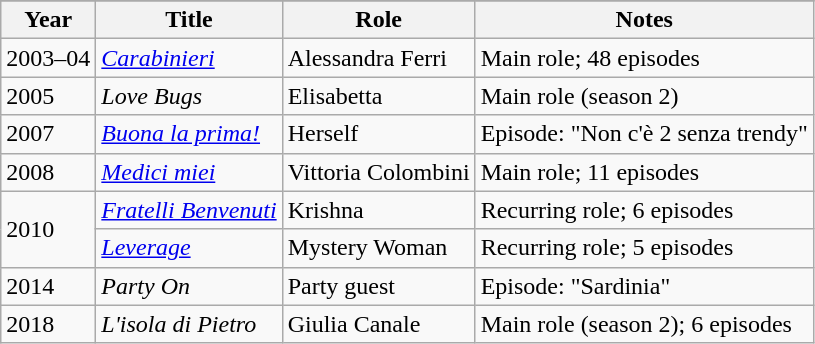<table class="wikitable">
<tr>
</tr>
<tr>
<th>Year</th>
<th>Title</th>
<th>Role</th>
<th>Notes</th>
</tr>
<tr>
<td>2003–04</td>
<td><em><a href='#'>Carabinieri</a></em></td>
<td>Alessandra Ferri</td>
<td>Main role; 48 episodes</td>
</tr>
<tr>
<td>2005</td>
<td><em>Love Bugs</em></td>
<td>Elisabetta</td>
<td>Main role (season 2)</td>
</tr>
<tr>
<td>2007</td>
<td><em><a href='#'>Buona la prima!</a></em></td>
<td>Herself</td>
<td>Episode: "Non c'è 2 senza trendy"</td>
</tr>
<tr>
<td>2008</td>
<td><em><a href='#'>Medici miei</a></em></td>
<td>Vittoria Colombini</td>
<td>Main role; 11 episodes</td>
</tr>
<tr>
<td rowspan="2">2010</td>
<td><em><a href='#'>Fratelli Benvenuti</a></em></td>
<td>Krishna</td>
<td>Recurring role; 6 episodes</td>
</tr>
<tr>
<td><em><a href='#'>Leverage</a></em></td>
<td>Mystery Woman</td>
<td>Recurring role; 5 episodes</td>
</tr>
<tr>
<td>2014</td>
<td><em>Party On</em></td>
<td>Party guest</td>
<td>Episode: "Sardinia"</td>
</tr>
<tr>
<td>2018</td>
<td><em>L'isola di Pietro</em></td>
<td>Giulia Canale</td>
<td>Main role (season 2); 6 episodes</td>
</tr>
</table>
